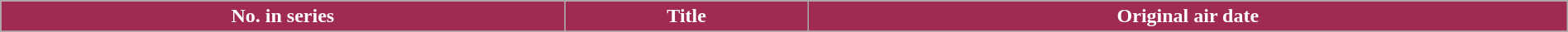<table class="wikitable plainrowheaders" style="width: 100%; margin-right: 0;">
<tr>
<th style="background:#9F2B55; color:#fff;">No. in series</th>
<th style="background:#9F2B55; color:#fff;">Title</th>
<th style="background:#9F2B55; color:#fff;">Original air date</th>
</tr>
<tr>
</tr>
</table>
